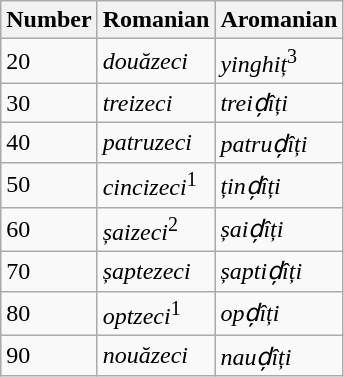<table class="wikitable">
<tr>
<th>Number</th>
<th>Romanian</th>
<th>Aromanian</th>
</tr>
<tr>
<td>20</td>
<td><em>douăzeci</em></td>
<td><em>yinghiț</em><sup>3</sup></td>
</tr>
<tr>
<td>30</td>
<td><em>treizeci</em></td>
<td><em>treid̦îți</em></td>
</tr>
<tr>
<td>40</td>
<td><em>patruzeci</em></td>
<td><em>patrud̦îți</em></td>
</tr>
<tr>
<td>50</td>
<td><em>cincizeci</em><sup>1</sup></td>
<td><em>țind̦îți</em></td>
</tr>
<tr>
<td>60</td>
<td><em>șaizeci</em><sup>2</sup></td>
<td><em>șaid̦îți</em></td>
</tr>
<tr>
<td>70</td>
<td><em>șaptezeci</em></td>
<td><em>șaptid̦îți</em></td>
</tr>
<tr>
<td>80</td>
<td><em>optzeci</em><sup>1</sup></td>
<td><em>opd̦îți</em></td>
</tr>
<tr>
<td>90</td>
<td><em>nouăzeci</em></td>
<td><em>naud̦îți</em></td>
</tr>
</table>
